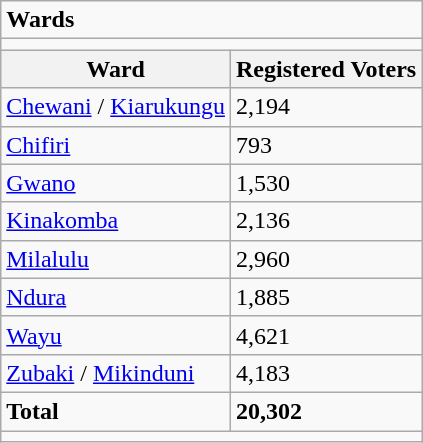<table class="wikitable">
<tr>
<td colspan="2"><strong>Wards</strong></td>
</tr>
<tr>
<td colspan="2"></td>
</tr>
<tr>
<th>Ward</th>
<th>Registered Voters</th>
</tr>
<tr>
<td><a href='#'>Chewani</a> / <a href='#'>Kiarukungu</a></td>
<td>2,194</td>
</tr>
<tr>
<td><a href='#'>Chifiri</a></td>
<td>793</td>
</tr>
<tr>
<td><a href='#'>Gwano</a></td>
<td>1,530</td>
</tr>
<tr>
<td><a href='#'>Kinakomba</a></td>
<td>2,136</td>
</tr>
<tr>
<td><a href='#'>Milalulu</a></td>
<td>2,960</td>
</tr>
<tr>
<td><a href='#'>Ndura</a></td>
<td>1,885</td>
</tr>
<tr>
<td><a href='#'>Wayu</a></td>
<td>4,621</td>
</tr>
<tr>
<td><a href='#'>Zubaki</a> / <a href='#'>Mikinduni</a></td>
<td>4,183</td>
</tr>
<tr>
<td><strong>Total</strong></td>
<td><strong>20,302</strong></td>
</tr>
<tr>
<td colspan="2"></td>
</tr>
</table>
